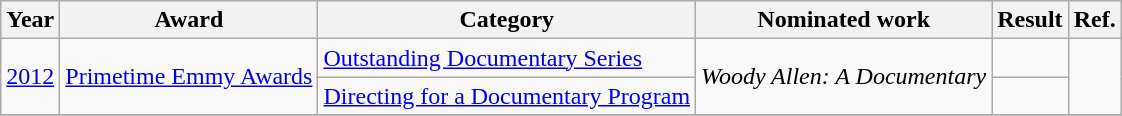<table class="wikitable">
<tr>
<th>Year</th>
<th>Award</th>
<th>Category</th>
<th>Nominated work</th>
<th>Result</th>
<th>Ref.</th>
</tr>
<tr>
<td rowspan=2><a href='#'>2012</a></td>
<td rowspan=2><a href='#'>Primetime Emmy Awards</a></td>
<td><a href='#'>Outstanding Documentary Series</a></td>
<td rowspan=2><em>Woody Allen: A Documentary</em></td>
<td></td>
<td rowspan=2></td>
</tr>
<tr>
<td><a href='#'>Directing for a Documentary Program</a></td>
<td></td>
</tr>
<tr>
</tr>
</table>
